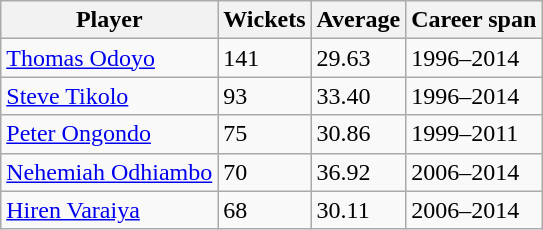<table class="wikitable">
<tr>
<th>Player</th>
<th>Wickets</th>
<th>Average</th>
<th>Career span</th>
</tr>
<tr>
<td><a href='#'>Thomas Odoyo</a></td>
<td>141</td>
<td>29.63</td>
<td>1996–2014</td>
</tr>
<tr>
<td><a href='#'>Steve Tikolo</a></td>
<td>93</td>
<td>33.40</td>
<td>1996–2014</td>
</tr>
<tr>
<td><a href='#'>Peter Ongondo</a></td>
<td>75</td>
<td>30.86</td>
<td>1999–2011</td>
</tr>
<tr>
<td><a href='#'>Nehemiah Odhiambo</a></td>
<td>70</td>
<td>36.92</td>
<td>2006–2014</td>
</tr>
<tr>
<td><a href='#'>Hiren Varaiya</a></td>
<td>68</td>
<td>30.11</td>
<td>2006–2014</td>
</tr>
</table>
